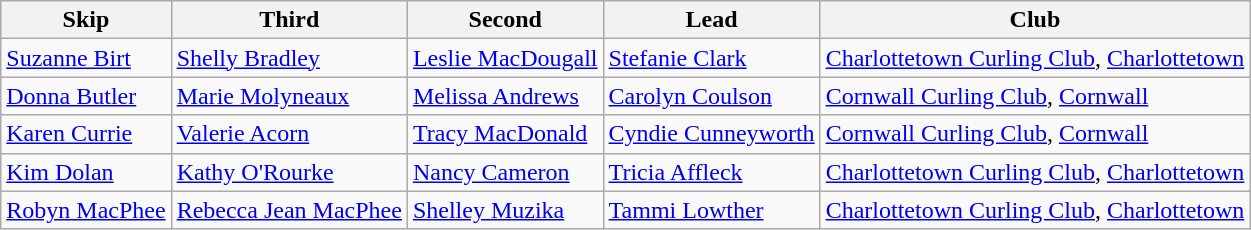<table class="wikitable" border="1">
<tr>
<th>Skip</th>
<th>Third</th>
<th>Second</th>
<th>Lead</th>
<th>Club</th>
</tr>
<tr>
<td><a href='#'>Suzanne Birt</a></td>
<td><a href='#'>Shelly Bradley</a></td>
<td><a href='#'>Leslie MacDougall</a></td>
<td><a href='#'>Stefanie Clark</a></td>
<td><a href='#'>Charlottetown Curling Club</a>, <a href='#'>Charlottetown</a></td>
</tr>
<tr>
<td><a href='#'>Donna Butler</a></td>
<td><a href='#'>Marie Molyneaux</a></td>
<td><a href='#'>Melissa Andrews</a></td>
<td><a href='#'>Carolyn Coulson</a></td>
<td><a href='#'>Cornwall Curling Club</a>, <a href='#'>Cornwall</a></td>
</tr>
<tr>
<td><a href='#'>Karen Currie</a></td>
<td><a href='#'>Valerie Acorn</a></td>
<td><a href='#'>Tracy MacDonald</a></td>
<td><a href='#'>Cyndie Cunneyworth</a></td>
<td><a href='#'>Cornwall Curling Club</a>, <a href='#'>Cornwall</a></td>
</tr>
<tr>
<td><a href='#'>Kim Dolan</a></td>
<td><a href='#'>Kathy O'Rourke</a></td>
<td><a href='#'>Nancy Cameron</a></td>
<td><a href='#'>Tricia Affleck</a></td>
<td><a href='#'>Charlottetown Curling Club</a>, <a href='#'>Charlottetown</a></td>
</tr>
<tr>
<td><a href='#'>Robyn MacPhee</a></td>
<td><a href='#'>Rebecca Jean MacPhee</a></td>
<td><a href='#'>Shelley Muzika</a></td>
<td><a href='#'>Tammi Lowther</a></td>
<td><a href='#'>Charlottetown Curling Club</a>, <a href='#'>Charlottetown</a></td>
</tr>
</table>
